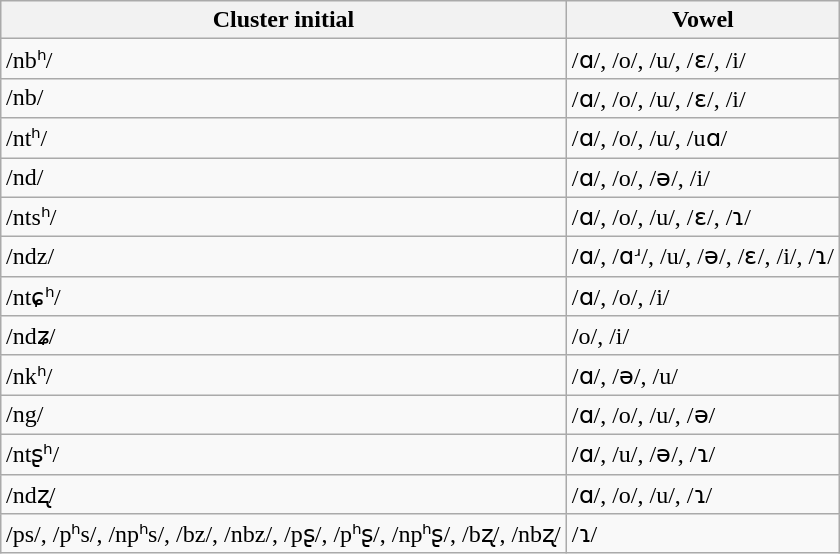<table class="wikitable" style="margin: auto">
<tr>
<th>Cluster initial</th>
<th>Vowel</th>
</tr>
<tr>
<td>/nbʰ/</td>
<td>/ɑ/, /o/, /u/, /ɛ/, /i/</td>
</tr>
<tr>
<td>/nb/</td>
<td>/ɑ/, /o/, /u/, /ɛ/, /i/</td>
</tr>
<tr>
<td>/ntʰ/</td>
<td>/ɑ/, /o/, /u/, /uɑ/</td>
</tr>
<tr>
<td>/nd/</td>
<td>/ɑ/, /o/, /ə/, /i/</td>
</tr>
<tr>
<td>/ntsʰ/</td>
<td>/ɑ/, /o/, /u/, /ɛ/, /ɿ/</td>
</tr>
<tr>
<td>/ndz/</td>
<td>/ɑ/, /ɑʴ/, /u/, /ə/, /ɛ/, /i/, /ɿ/</td>
</tr>
<tr>
<td>/ntɕʰ/</td>
<td>/ɑ/, /o/, /i/</td>
</tr>
<tr>
<td>/ndʑ/</td>
<td>/o/, /i/</td>
</tr>
<tr>
<td>/nkʰ/</td>
<td>/ɑ/, /ə/, /u/</td>
</tr>
<tr>
<td>/ng/</td>
<td>/ɑ/, /o/, /u/, /ə/</td>
</tr>
<tr>
<td>/ntʂʰ/</td>
<td>/ɑ/, /u/, /ə/, /ɿ/</td>
</tr>
<tr>
<td>/ndʐ/</td>
<td>/ɑ/, /o/, /u/, /ɿ/</td>
</tr>
<tr>
<td>/ps/, /pʰs/, /npʰs/, /bz/, /nbz/, /pʂ/, /pʰʂ/, /npʰʂ/, /bʐ/, /nbʐ/</td>
<td>/ɿ/</td>
</tr>
</table>
